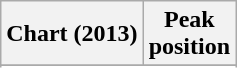<table class="wikitable sortable plainrowheaders" style="text-align:center">
<tr>
<th scope="col">Chart (2013)</th>
<th scope="col">Peak<br> position</th>
</tr>
<tr>
</tr>
<tr>
</tr>
</table>
